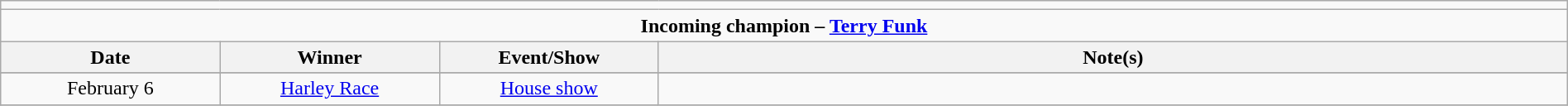<table class="wikitable" style="text-align:center; width:100%;">
<tr>
<td colspan="5"></td>
</tr>
<tr>
<td colspan="5"><strong>Incoming champion – <a href='#'>Terry Funk</a></strong></td>
</tr>
<tr>
<th width=14%>Date</th>
<th width=14%>Winner</th>
<th width=14%>Event/Show</th>
<th width=58%>Note(s)</th>
</tr>
<tr>
</tr>
<tr>
<td>February 6</td>
<td><a href='#'>Harley Race</a></td>
<td><a href='#'>House show</a></td>
<td></td>
</tr>
<tr>
</tr>
</table>
